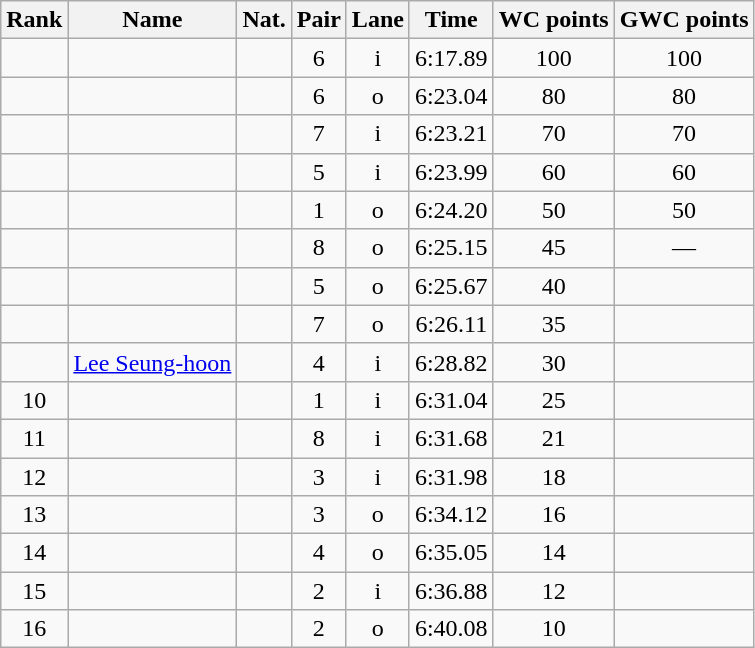<table class="wikitable sortable" style="text-align:center">
<tr>
<th>Rank</th>
<th>Name</th>
<th>Nat.</th>
<th>Pair</th>
<th>Lane</th>
<th>Time</th>
<th>WC points</th>
<th>GWC points</th>
</tr>
<tr>
<td></td>
<td align=left></td>
<td></td>
<td>6</td>
<td>i</td>
<td>6:17.89</td>
<td>100</td>
<td>100</td>
</tr>
<tr>
<td></td>
<td align=left></td>
<td></td>
<td>6</td>
<td>o</td>
<td>6:23.04</td>
<td>80</td>
<td>80</td>
</tr>
<tr>
<td></td>
<td align=left></td>
<td></td>
<td>7</td>
<td>i</td>
<td>6:23.21</td>
<td>70</td>
<td>70</td>
</tr>
<tr>
<td></td>
<td align=left></td>
<td></td>
<td>5</td>
<td>i</td>
<td>6:23.99</td>
<td>60</td>
<td>60</td>
</tr>
<tr>
<td></td>
<td align=left></td>
<td></td>
<td>1</td>
<td>o</td>
<td>6:24.20</td>
<td>50</td>
<td>50</td>
</tr>
<tr>
<td></td>
<td align=left></td>
<td></td>
<td>8</td>
<td>o</td>
<td>6:25.15</td>
<td>45</td>
<td>—</td>
</tr>
<tr>
<td></td>
<td align=left></td>
<td></td>
<td>5</td>
<td>o</td>
<td>6:25.67</td>
<td>40</td>
<td></td>
</tr>
<tr>
<td></td>
<td align=left></td>
<td></td>
<td>7</td>
<td>o</td>
<td>6:26.11</td>
<td>35</td>
<td></td>
</tr>
<tr>
<td></td>
<td align=left><a href='#'>Lee Seung-hoon</a></td>
<td></td>
<td>4</td>
<td>i</td>
<td>6:28.82</td>
<td>30</td>
<td></td>
</tr>
<tr>
<td>10</td>
<td align=left></td>
<td></td>
<td>1</td>
<td>i</td>
<td>6:31.04</td>
<td>25</td>
<td></td>
</tr>
<tr>
<td>11</td>
<td align=left></td>
<td></td>
<td>8</td>
<td>i</td>
<td>6:31.68</td>
<td>21</td>
<td></td>
</tr>
<tr>
<td>12</td>
<td align=left></td>
<td></td>
<td>3</td>
<td>i</td>
<td>6:31.98</td>
<td>18</td>
<td></td>
</tr>
<tr>
<td>13</td>
<td align=left></td>
<td></td>
<td>3</td>
<td>o</td>
<td>6:34.12</td>
<td>16</td>
<td></td>
</tr>
<tr>
<td>14</td>
<td align=left></td>
<td></td>
<td>4</td>
<td>o</td>
<td>6:35.05</td>
<td>14</td>
<td></td>
</tr>
<tr>
<td>15</td>
<td align=left></td>
<td></td>
<td>2</td>
<td>i</td>
<td>6:36.88</td>
<td>12</td>
<td></td>
</tr>
<tr>
<td>16</td>
<td align=left></td>
<td></td>
<td>2</td>
<td>o</td>
<td>6:40.08</td>
<td>10</td>
<td></td>
</tr>
</table>
